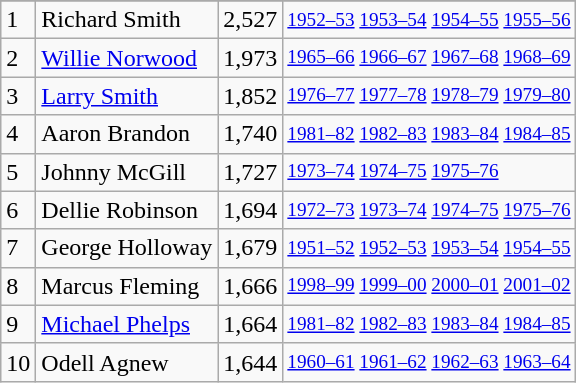<table class="wikitable">
<tr>
</tr>
<tr>
<td>1</td>
<td>Richard Smith</td>
<td>2,527</td>
<td style="font-size:80%;"><a href='#'>1952–53</a> <a href='#'>1953–54</a> <a href='#'>1954–55</a> <a href='#'>1955–56</a></td>
</tr>
<tr>
<td>2</td>
<td><a href='#'>Willie Norwood</a></td>
<td>1,973</td>
<td style="font-size:80%;"><a href='#'>1965–66</a> <a href='#'>1966–67</a> <a href='#'>1967–68</a> <a href='#'>1968–69</a></td>
</tr>
<tr>
<td>3</td>
<td><a href='#'>Larry Smith</a></td>
<td>1,852</td>
<td style="font-size:80%;"><a href='#'>1976–77</a> <a href='#'>1977–78</a> <a href='#'>1978–79</a> <a href='#'>1979–80</a></td>
</tr>
<tr>
<td>4</td>
<td>Aaron Brandon</td>
<td>1,740</td>
<td style="font-size:80%;"><a href='#'>1981–82</a> <a href='#'>1982–83</a> <a href='#'>1983–84</a> <a href='#'>1984–85</a></td>
</tr>
<tr>
<td>5</td>
<td>Johnny McGill</td>
<td>1,727</td>
<td style="font-size:80%;"><a href='#'>1973–74</a> <a href='#'>1974–75</a> <a href='#'>1975–76</a></td>
</tr>
<tr>
<td>6</td>
<td>Dellie Robinson</td>
<td>1,694</td>
<td style="font-size:80%;"><a href='#'>1972–73</a> <a href='#'>1973–74</a> <a href='#'>1974–75</a> <a href='#'>1975–76</a></td>
</tr>
<tr>
<td>7</td>
<td>George Holloway</td>
<td>1,679</td>
<td style="font-size:80%;"><a href='#'>1951–52</a> <a href='#'>1952–53</a> <a href='#'>1953–54</a> <a href='#'>1954–55</a></td>
</tr>
<tr>
<td>8</td>
<td>Marcus Fleming</td>
<td>1,666</td>
<td style="font-size:80%;"><a href='#'>1998–99</a> <a href='#'>1999–00</a> <a href='#'>2000–01</a> <a href='#'>2001–02</a></td>
</tr>
<tr>
<td>9</td>
<td><a href='#'>Michael Phelps</a></td>
<td>1,664</td>
<td style="font-size:80%;"><a href='#'>1981–82</a> <a href='#'>1982–83</a> <a href='#'>1983–84</a> <a href='#'>1984–85</a></td>
</tr>
<tr>
<td>10</td>
<td>Odell Agnew</td>
<td>1,644</td>
<td style="font-size:80%;"><a href='#'>1960–61</a> <a href='#'>1961–62</a> <a href='#'>1962–63</a> <a href='#'>1963–64</a></td>
</tr>
</table>
